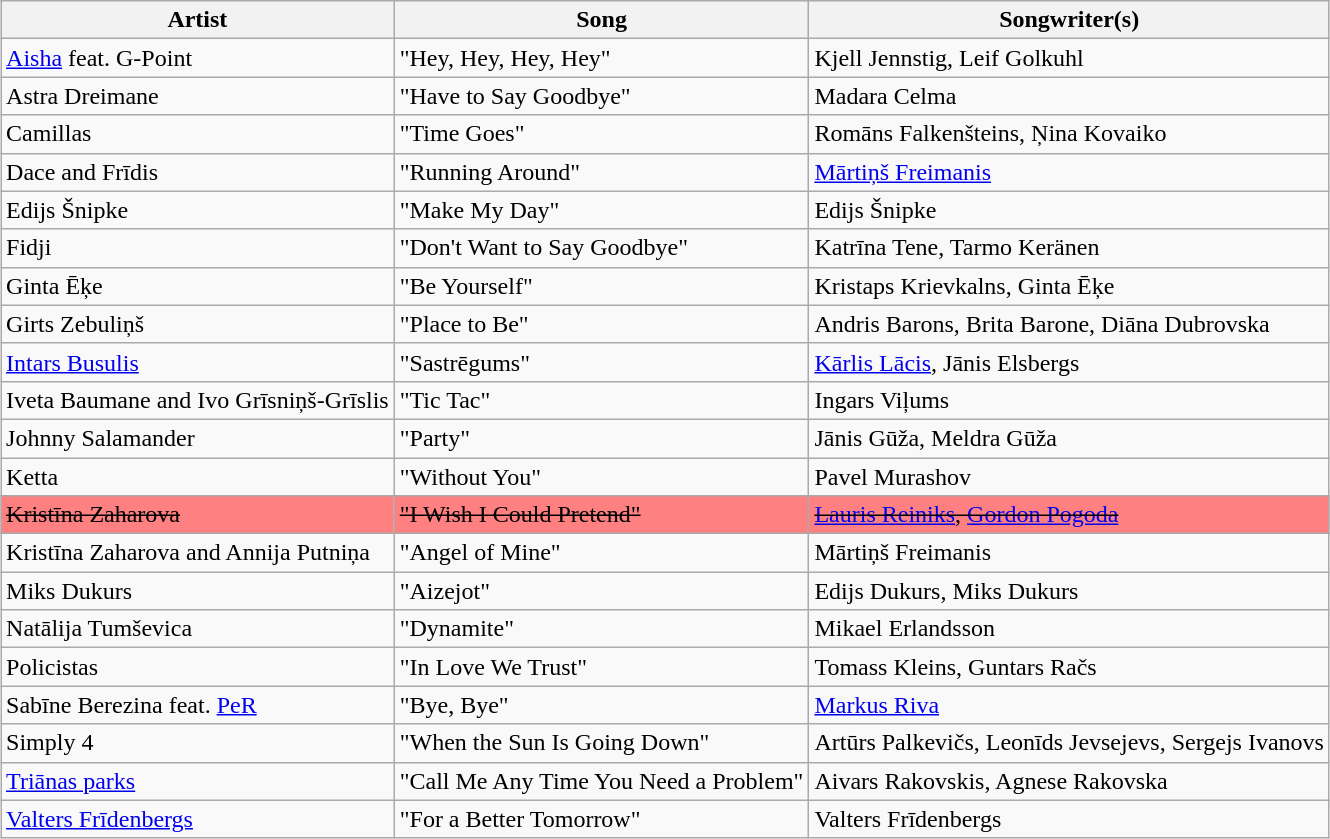<table class="sortable wikitable" style="margin: 1em auto 1em auto;">
<tr>
<th>Artist</th>
<th>Song</th>
<th>Songwriter(s)</th>
</tr>
<tr>
<td><a href='#'>Aisha</a> feat. G-Point</td>
<td>"Hey, Hey, Hey, Hey"</td>
<td>Kjell Jennstig, Leif Golkuhl</td>
</tr>
<tr>
<td>Astra Dreimane</td>
<td>"Have to Say Goodbye"</td>
<td>Madara Celma</td>
</tr>
<tr>
<td>Camillas</td>
<td>"Time Goes"</td>
<td>Romāns Falkenšteins, Ņina Kovaiko</td>
</tr>
<tr>
<td>Dace and Frīdis</td>
<td>"Running Around"</td>
<td><a href='#'>Mārtiņš Freimanis</a></td>
</tr>
<tr>
<td>Edijs Šnipke</td>
<td>"Make My Day"</td>
<td>Edijs Šnipke</td>
</tr>
<tr>
<td>Fidji</td>
<td>"Don't Want to Say Goodbye"</td>
<td>Katrīna Tene, Tarmo Keränen</td>
</tr>
<tr>
<td>Ginta Ēķe</td>
<td>"Be Yourself"</td>
<td>Kristaps Krievkalns, Ginta Ēķe</td>
</tr>
<tr>
<td>Girts Zebuliņš</td>
<td>"Place to Be"</td>
<td>Andris Barons, Brita Barone, Diāna Dubrovska</td>
</tr>
<tr>
<td><a href='#'>Intars Busulis</a></td>
<td>"Sastrēgums"</td>
<td><a href='#'>Kārlis Lācis</a>, Jānis Elsbergs</td>
</tr>
<tr>
<td>Iveta Baumane and Ivo Grīsniņš-Grīslis</td>
<td>"Tic Tac"</td>
<td>Ingars Viļums</td>
</tr>
<tr>
<td>Johnny Salamander</td>
<td>"Party"</td>
<td>Jānis Gūža, Meldra Gūža</td>
</tr>
<tr>
<td>Ketta</td>
<td>"Without You"</td>
<td>Pavel Murashov</td>
</tr>
<tr style="background:#fe8080;">
<td><s>Kristīna Zaharova</s></td>
<td><s>"I Wish I Could Pretend"</s></td>
<td><s><a href='#'>Lauris Reiniks</a>, <a href='#'>Gordon Pogoda</a></s></td>
</tr>
<tr>
<td>Kristīna Zaharova and Annija Putniņa</td>
<td>"Angel of Mine"</td>
<td>Mārtiņš Freimanis</td>
</tr>
<tr>
<td>Miks Dukurs</td>
<td>"Aizejot"</td>
<td>Edijs Dukurs, Miks Dukurs</td>
</tr>
<tr>
<td>Natālija Tumševica</td>
<td>"Dynamite"</td>
<td>Mikael Erlandsson</td>
</tr>
<tr>
<td>Policistas</td>
<td>"In Love We Trust"</td>
<td>Tomass Kleins, Guntars Račs</td>
</tr>
<tr>
<td>Sabīne Berezina feat. <a href='#'>PeR</a></td>
<td>"Bye, Bye"</td>
<td><a href='#'>Markus Riva</a></td>
</tr>
<tr>
<td>Simply 4</td>
<td>"When the Sun Is Going Down"</td>
<td>Artūrs Palkevičs, Leonīds Jevsejevs, Sergejs Ivanovs</td>
</tr>
<tr>
<td><a href='#'>Triānas parks</a></td>
<td>"Call Me Any Time You Need a Problem"</td>
<td>Aivars Rakovskis, Agnese Rakovska</td>
</tr>
<tr>
<td><a href='#'>Valters Frīdenbergs</a></td>
<td>"For a Better Tomorrow"</td>
<td>Valters Frīdenbergs</td>
</tr>
</table>
